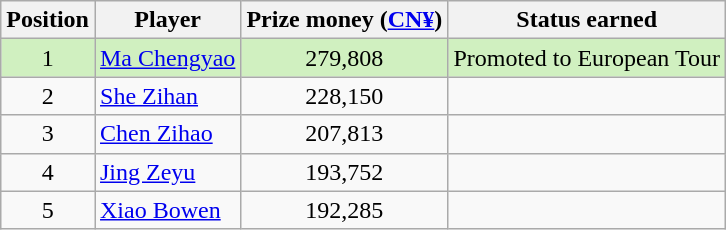<table class=wikitable>
<tr>
<th>Position</th>
<th>Player</th>
<th>Prize money (<a href='#'>CN¥</a>)</th>
<th>Status earned</th>
</tr>
<tr style="background:#D0F0C0;">
<td align=center>1</td>
<td> <a href='#'>Ma Chengyao</a></td>
<td align=center>279,808</td>
<td>Promoted to European Tour</td>
</tr>
<tr>
<td align=center>2</td>
<td> <a href='#'>She Zihan</a></td>
<td align=center>228,150</td>
<td></td>
</tr>
<tr>
<td align=center>3</td>
<td> <a href='#'>Chen Zihao</a></td>
<td align=center>207,813</td>
<td></td>
</tr>
<tr>
<td align=center>4</td>
<td> <a href='#'>Jing Zeyu</a></td>
<td align=center>193,752</td>
<td></td>
</tr>
<tr>
<td align=center>5</td>
<td> <a href='#'>Xiao Bowen</a></td>
<td align=center>192,285</td>
<td></td>
</tr>
</table>
